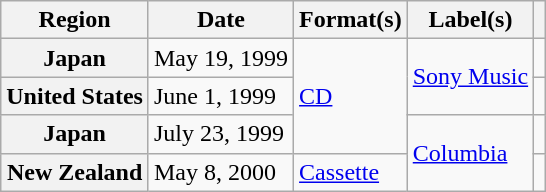<table class="wikitable sortable plainrowheaders">
<tr>
<th scope="col">Region</th>
<th scope="col">Date</th>
<th scope="col">Format(s)</th>
<th scope="col">Label(s)</th>
<th scope="col"></th>
</tr>
<tr>
<th scope="row">Japan</th>
<td>May 19, 1999</td>
<td rowspan="3"><a href='#'>CD</a></td>
<td rowspan="2"><a href='#'>Sony Music</a></td>
<td align="center"></td>
</tr>
<tr>
<th scope="row">United States</th>
<td>June 1, 1999</td>
<td align="center"></td>
</tr>
<tr>
<th scope="row">Japan</th>
<td>July 23, 1999</td>
<td rowspan="2"><a href='#'>Columbia</a></td>
<td align="center"></td>
</tr>
<tr>
<th scope="row">New Zealand</th>
<td>May 8, 2000</td>
<td rowspan="1"><a href='#'>Cassette</a></td>
<td align="center"></td>
</tr>
</table>
